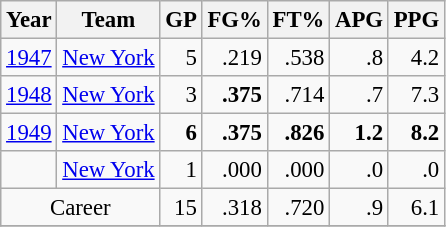<table class="wikitable sortable" style="font-size:95%; text-align:right;">
<tr>
<th>Year</th>
<th>Team</th>
<th>GP</th>
<th>FG%</th>
<th>FT%</th>
<th>APG</th>
<th>PPG</th>
</tr>
<tr>
<td style="text-align:left;"><a href='#'>1947</a></td>
<td style="text-align:left;"><a href='#'>New York</a></td>
<td>5</td>
<td>.219</td>
<td>.538</td>
<td>.8</td>
<td>4.2</td>
</tr>
<tr>
<td style="text-align:left;"><a href='#'>1948</a></td>
<td style="text-align:left;"><a href='#'>New York</a></td>
<td>3</td>
<td><strong>.375</strong></td>
<td>.714</td>
<td>.7</td>
<td>7.3</td>
</tr>
<tr>
<td style="text-align:left;"><a href='#'>1949</a></td>
<td style="text-align:left;"><a href='#'>New York</a></td>
<td><strong>6</strong></td>
<td><strong>.375</strong></td>
<td><strong>.826</strong></td>
<td><strong>1.2</strong></td>
<td><strong>8.2</strong></td>
</tr>
<tr>
<td style="text-align:left;"></td>
<td style="text-align:left;"><a href='#'>New York</a></td>
<td>1</td>
<td>.000</td>
<td>.000</td>
<td>.0</td>
<td>.0</td>
</tr>
<tr>
<td style="text-align:center;" colspan="2">Career</td>
<td>15</td>
<td>.318</td>
<td>.720</td>
<td>.9</td>
<td>6.1</td>
</tr>
<tr>
</tr>
</table>
